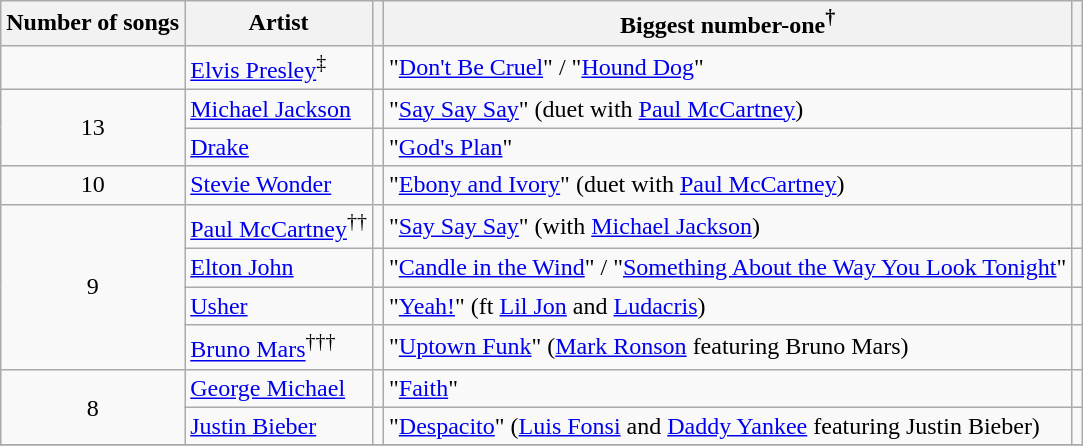<table class="wikitable">
<tr>
<th>Number of songs</th>
<th>Artist</th>
<th></th>
<th>Biggest number-one<sup>†</sup></th>
<th></th>
</tr>
<tr>
<td></td>
<td><a href='#'>Elvis Presley</a><sup>‡</sup></td>
<td></td>
<td>"<a href='#'>Don't Be Cruel</a>" / "<a href='#'>Hound Dog</a>"</td>
<td><br>
</td>
</tr>
<tr>
<td rowspan=2 style="text-align:center;">13</td>
<td><a href='#'>Michael Jackson</a></td>
<td></td>
<td>"<a href='#'>Say Say Say</a>" (duet with <a href='#'>Paul McCartney</a>)</td>
<td></td>
</tr>
<tr>
<td><a href='#'>Drake</a></td>
<td></td>
<td>"<a href='#'>God's Plan</a>"</td>
<td></td>
</tr>
<tr>
<td style="text-align:center;">10</td>
<td><a href='#'>Stevie Wonder</a></td>
<td></td>
<td>"<a href='#'>Ebony and Ivory</a>" (duet with <a href='#'>Paul McCartney</a>)</td>
<td></td>
</tr>
<tr>
<td rowspan=4 style="text-align:center;">9</td>
<td><a href='#'>Paul McCartney</a><sup>††</sup></td>
<td></td>
<td>"<a href='#'>Say Say Say</a>" (with <a href='#'>Michael Jackson</a>)</td>
<td></td>
</tr>
<tr>
<td><a href='#'>Elton John</a></td>
<td></td>
<td>"<a href='#'>Candle in the Wind</a>" / "<a href='#'>Something About the Way You Look Tonight</a>"</td>
<td></td>
</tr>
<tr>
<td><a href='#'>Usher</a></td>
<td></td>
<td>"<a href='#'>Yeah!</a>" (ft <a href='#'>Lil Jon</a> and <a href='#'>Ludacris</a>)</td>
<td></td>
</tr>
<tr>
<td><a href='#'>Bruno Mars</a><sup>†††</sup></td>
<td></td>
<td>"<a href='#'>Uptown Funk</a>" (<a href='#'>Mark Ronson</a> featuring Bruno Mars)</td>
<td></td>
</tr>
<tr>
<td rowspan=2 style="text-align:center;">8</td>
<td><a href='#'>George Michael</a></td>
<td></td>
<td>"<a href='#'>Faith</a>"</td>
<td></td>
</tr>
<tr>
<td><a href='#'>Justin Bieber</a></td>
<td></td>
<td>"<a href='#'>Despacito</a>" (<a href='#'>Luis Fonsi</a> and <a href='#'>Daddy Yankee</a> featuring Justin Bieber)</td>
<td></td>
</tr>
<tr>
</tr>
</table>
